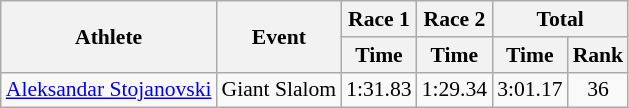<table class="wikitable" style="font-size:90%">
<tr>
<th rowspan="2">Athlete</th>
<th rowspan="2">Event</th>
<th>Race 1</th>
<th>Race 2</th>
<th colspan="2">Total</th>
</tr>
<tr>
<th>Time</th>
<th>Time</th>
<th>Time</th>
<th>Rank</th>
</tr>
<tr>
<td><a href='#'>Aleksandar Stojanovski</a></td>
<td>Giant Slalom</td>
<td align="center">1:31.83</td>
<td align="center">1:29.34</td>
<td align="center">3:01.17</td>
<td align="center">36</td>
</tr>
</table>
